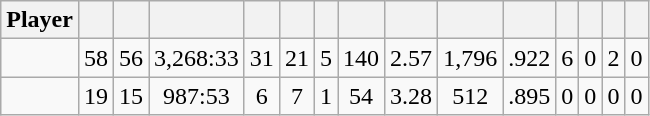<table class="wikitable sortable" style="text-align:center;">
<tr>
<th>Player</th>
<th></th>
<th></th>
<th></th>
<th></th>
<th></th>
<th></th>
<th></th>
<th></th>
<th></th>
<th></th>
<th></th>
<th></th>
<th></th>
<th></th>
</tr>
<tr>
<td></td>
<td>58</td>
<td>56</td>
<td>3,268:33</td>
<td>31</td>
<td>21</td>
<td>5</td>
<td>140</td>
<td>2.57</td>
<td>1,796</td>
<td>.922</td>
<td>6</td>
<td>0</td>
<td>2</td>
<td>0</td>
</tr>
<tr>
<td></td>
<td>19</td>
<td>15</td>
<td>987:53</td>
<td>6</td>
<td>7</td>
<td>1</td>
<td>54</td>
<td>3.28</td>
<td>512</td>
<td>.895</td>
<td>0</td>
<td>0</td>
<td>0</td>
<td>0</td>
</tr>
</table>
